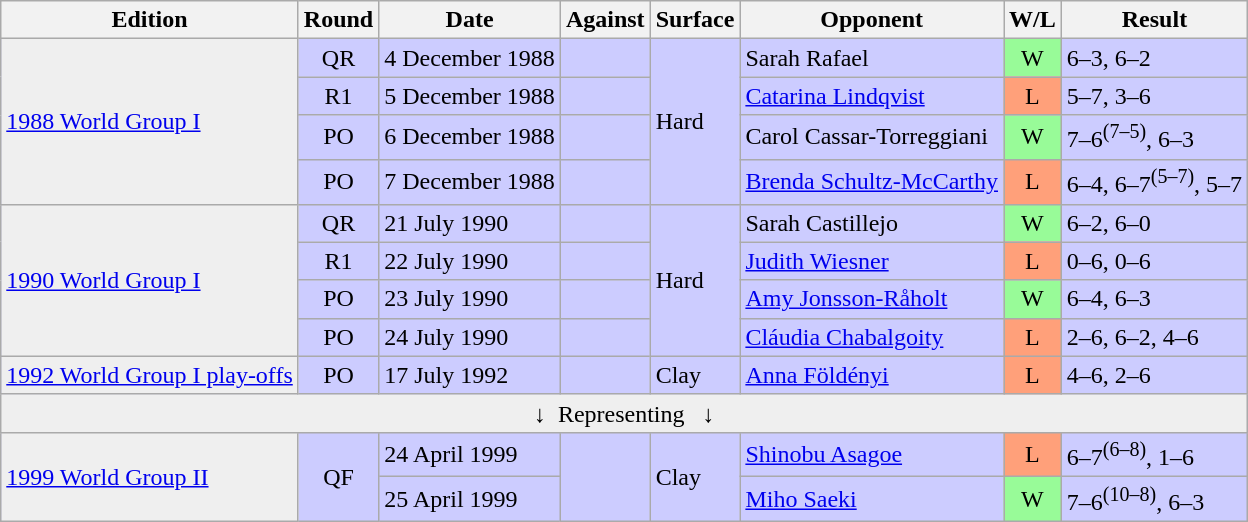<table class="wikitable">
<tr>
<th>Edition</th>
<th>Round</th>
<th>Date</th>
<th>Against</th>
<th>Surface</th>
<th>Opponent</th>
<th>W/L</th>
<th>Result</th>
</tr>
<tr bgcolor="#CCCCFF">
<td bgcolor=#efefef rowspan=4><a href='#'>1988 World Group I</a></td>
<td align=center>QR</td>
<td>4 December 1988</td>
<td></td>
<td rowspan=4>Hard</td>
<td> Sarah Rafael</td>
<td bgcolor=#98FB98 align=center>W</td>
<td>6–3, 6–2</td>
</tr>
<tr bgcolor="#CCCCFF">
<td align=center>R1</td>
<td>5 December 1988</td>
<td></td>
<td> <a href='#'>Catarina Lindqvist</a></td>
<td bgcolor=#FFA07A align=center>L</td>
<td>5–7, 3–6</td>
</tr>
<tr bgcolor="#CCCCFF">
<td align=center>PO</td>
<td>6 December 1988</td>
<td></td>
<td> Carol Cassar-Torreggiani</td>
<td bgcolor=#98FB98 align=center>W</td>
<td>7–6<sup>(7–5)</sup>, 6–3</td>
</tr>
<tr bgcolor="#CCCCFF">
<td align=center>PO</td>
<td>7 December 1988</td>
<td></td>
<td> <a href='#'>Brenda Schultz-McCarthy</a></td>
<td bgcolor=#FFA07A align=center>L</td>
<td>6–4, 6–7<sup>(5–7)</sup>, 5–7</td>
</tr>
<tr bgcolor="#CCCCFF">
<td bgcolor=#efefef rowspan=4><a href='#'>1990 World Group I</a></td>
<td align=center>QR</td>
<td>21 July 1990</td>
<td></td>
<td rowspan=4>Hard</td>
<td> Sarah Castillejo</td>
<td bgcolor=#98FB98 align=center>W</td>
<td>6–2, 6–0</td>
</tr>
<tr bgcolor="#CCCCFF">
<td align=center>R1</td>
<td>22 July 1990</td>
<td></td>
<td> <a href='#'>Judith Wiesner</a></td>
<td bgcolor=#FFA07A align=center>L</td>
<td>0–6, 0–6</td>
</tr>
<tr bgcolor="#CCCCFF">
<td align=center>PO</td>
<td>23 July 1990</td>
<td></td>
<td> <a href='#'>Amy Jonsson-Råholt</a></td>
<td bgcolor=#98FB98 align=center>W</td>
<td>6–4, 6–3</td>
</tr>
<tr bgcolor="#CCCCFF">
<td align=center>PO</td>
<td>24 July 1990</td>
<td></td>
<td> <a href='#'>Cláudia Chabalgoity</a></td>
<td bgcolor=#FFA07A align=center>L</td>
<td>2–6, 6–2, 4–6</td>
</tr>
<tr bgcolor="#CCCCFF">
<td bgcolor=#efefef><a href='#'>1992 World Group I play-offs</a></td>
<td align=center>PO</td>
<td>17 July 1992</td>
<td></td>
<td>Clay</td>
<td> <a href='#'>Anna Földényi</a></td>
<td bgcolor=#FFA07A align=center>L</td>
<td>4–6, 2–6</td>
</tr>
<tr>
<td colspan="8" align="center" bgcolor=#efefef>↓  Representing   ↓</td>
</tr>
<tr bgcolor="#CCCCFF">
<td bgcolor=#efefef rowspan=2><a href='#'>1999 World Group II</a></td>
<td align=center rowspan=2>QF</td>
<td>24 April 1999</td>
<td rowspan=2></td>
<td rowspan=2>Clay</td>
<td> <a href='#'>Shinobu Asagoe</a></td>
<td bgcolor=#FFA07A align=center>L</td>
<td>6–7<sup>(6–8)</sup>, 1–6</td>
</tr>
<tr bgcolor="#CCCCFF">
<td>25 April 1999</td>
<td> <a href='#'>Miho Saeki</a></td>
<td bgcolor=#98FB98 align=center>W</td>
<td>7–6<sup>(10–8)</sup>, 6–3</td>
</tr>
</table>
